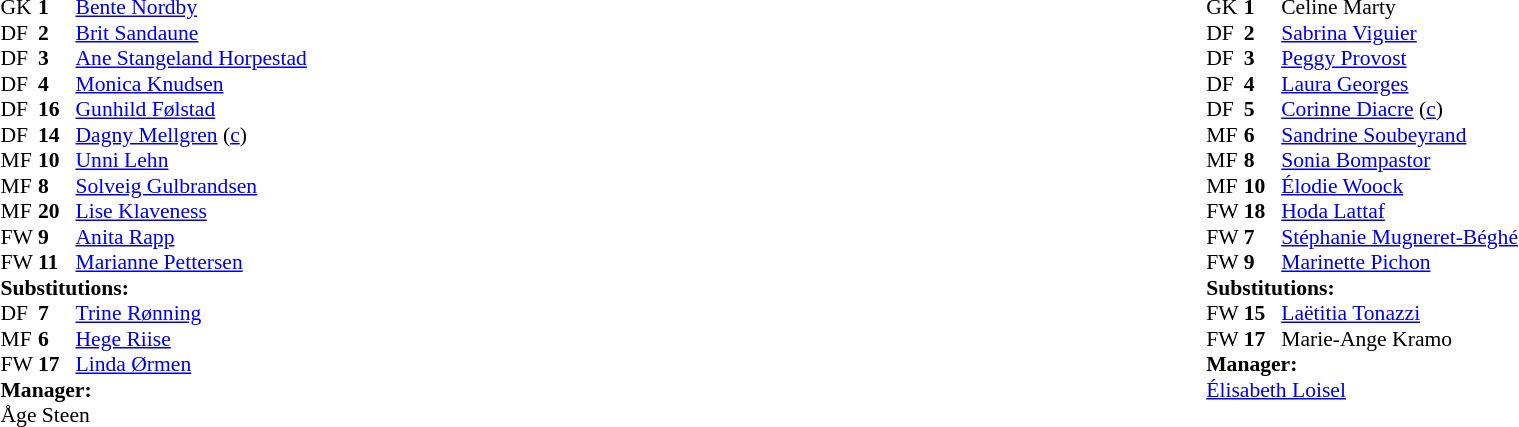<table width="100%">
<tr>
<td valign="top" width="40%"><br><table style="font-size:90%" cellspacing="0" cellpadding="0">
<tr>
<th width=25></th>
<th width=25></th>
</tr>
<tr>
<td>GK</td>
<td><strong>1</strong></td>
<td><a href='#'>Bente Nordby</a></td>
</tr>
<tr>
<td>DF</td>
<td><strong>2</strong></td>
<td><a href='#'>Brit Sandaune</a></td>
</tr>
<tr>
<td>DF</td>
<td><strong>3</strong></td>
<td><a href='#'>Ane Stangeland Horpestad</a></td>
</tr>
<tr>
<td>DF</td>
<td><strong>4</strong></td>
<td><a href='#'>Monica Knudsen</a></td>
</tr>
<tr>
<td>DF</td>
<td><strong>16</strong></td>
<td><a href='#'>Gunhild Følstad</a></td>
</tr>
<tr>
<td>DF</td>
<td><strong>14</strong></td>
<td><a href='#'>Dagny Mellgren</a> (<a href='#'>c</a>)</td>
</tr>
<tr>
<td>MF</td>
<td><strong>10</strong></td>
<td><a href='#'>Unni Lehn</a></td>
<td></td>
<td></td>
</tr>
<tr>
<td>MF</td>
<td><strong>8</strong></td>
<td><a href='#'>Solveig Gulbrandsen</a></td>
<td></td>
<td></td>
</tr>
<tr>
<td>MF</td>
<td><strong>20</strong></td>
<td><a href='#'>Lise Klaveness</a></td>
<td></td>
</tr>
<tr>
<td>FW</td>
<td><strong>9</strong></td>
<td><a href='#'>Anita Rapp</a></td>
<td></td>
</tr>
<tr>
<td>FW</td>
<td><strong>11</strong></td>
<td><a href='#'>Marianne Pettersen</a></td>
<td></td>
<td></td>
</tr>
<tr>
<td colspan=3><strong>Substitutions:</strong></td>
</tr>
<tr>
<td>DF</td>
<td><strong>7</strong></td>
<td><a href='#'>Trine Rønning</a></td>
<td></td>
<td></td>
</tr>
<tr>
<td>MF</td>
<td><strong>6</strong></td>
<td><a href='#'>Hege Riise</a></td>
<td></td>
<td></td>
</tr>
<tr>
<td>FW</td>
<td><strong>17</strong></td>
<td><a href='#'>Linda Ørmen</a></td>
<td></td>
<td></td>
</tr>
<tr>
<td colspan=3><strong>Manager:</strong></td>
</tr>
<tr>
<td colspan=4>Åge Steen</td>
</tr>
</table>
</td>
<td valign="top" width="50%"><br><table style="font-size: 90%" cellspacing="0" cellpadding="0" align="center">
<tr>
<th width=25></th>
<th width=25></th>
</tr>
<tr>
<td>GK</td>
<td><strong>1</strong></td>
<td>Celine Marty</td>
</tr>
<tr>
<td>DF</td>
<td><strong>2</strong></td>
<td><a href='#'>Sabrina Viguier</a></td>
</tr>
<tr>
<td>DF</td>
<td><strong>3</strong></td>
<td><a href='#'>Peggy Provost</a></td>
</tr>
<tr>
<td>DF</td>
<td><strong>4</strong></td>
<td><a href='#'>Laura Georges</a></td>
</tr>
<tr>
<td>DF</td>
<td><strong>5</strong></td>
<td><a href='#'>Corinne Diacre</a> (<a href='#'>c</a>)</td>
</tr>
<tr>
<td>MF</td>
<td><strong>6</strong></td>
<td><a href='#'>Sandrine Soubeyrand</a></td>
</tr>
<tr>
<td>MF</td>
<td><strong>8</strong></td>
<td><a href='#'>Sonia Bompastor</a></td>
</tr>
<tr>
<td>MF</td>
<td><strong>10</strong></td>
<td><a href='#'>Élodie Woock</a></td>
</tr>
<tr>
<td>FW</td>
<td><strong>18</strong></td>
<td><a href='#'>Hoda Lattaf</a></td>
<td></td>
<td></td>
</tr>
<tr>
<td>FW</td>
<td><strong>7</strong></td>
<td><a href='#'>Stéphanie Mugneret-Béghé</a></td>
<td></td>
<td>  </td>
</tr>
<tr>
<td>FW</td>
<td><strong>9</strong></td>
<td><a href='#'>Marinette Pichon</a></td>
</tr>
<tr>
<td colspan=3><strong>Substitutions:</strong></td>
</tr>
<tr>
<td>FW</td>
<td><strong>15</strong></td>
<td><a href='#'>Laëtitia Tonazzi</a></td>
<td></td>
<td></td>
</tr>
<tr>
<td>FW</td>
<td><strong>17</strong></td>
<td>Marie-Ange Kramo</td>
<td></td>
<td></td>
</tr>
<tr>
<td colspan=3><strong>Manager:</strong></td>
</tr>
<tr>
<td colspan=4><a href='#'>Élisabeth Loisel</a></td>
</tr>
</table>
</td>
</tr>
</table>
